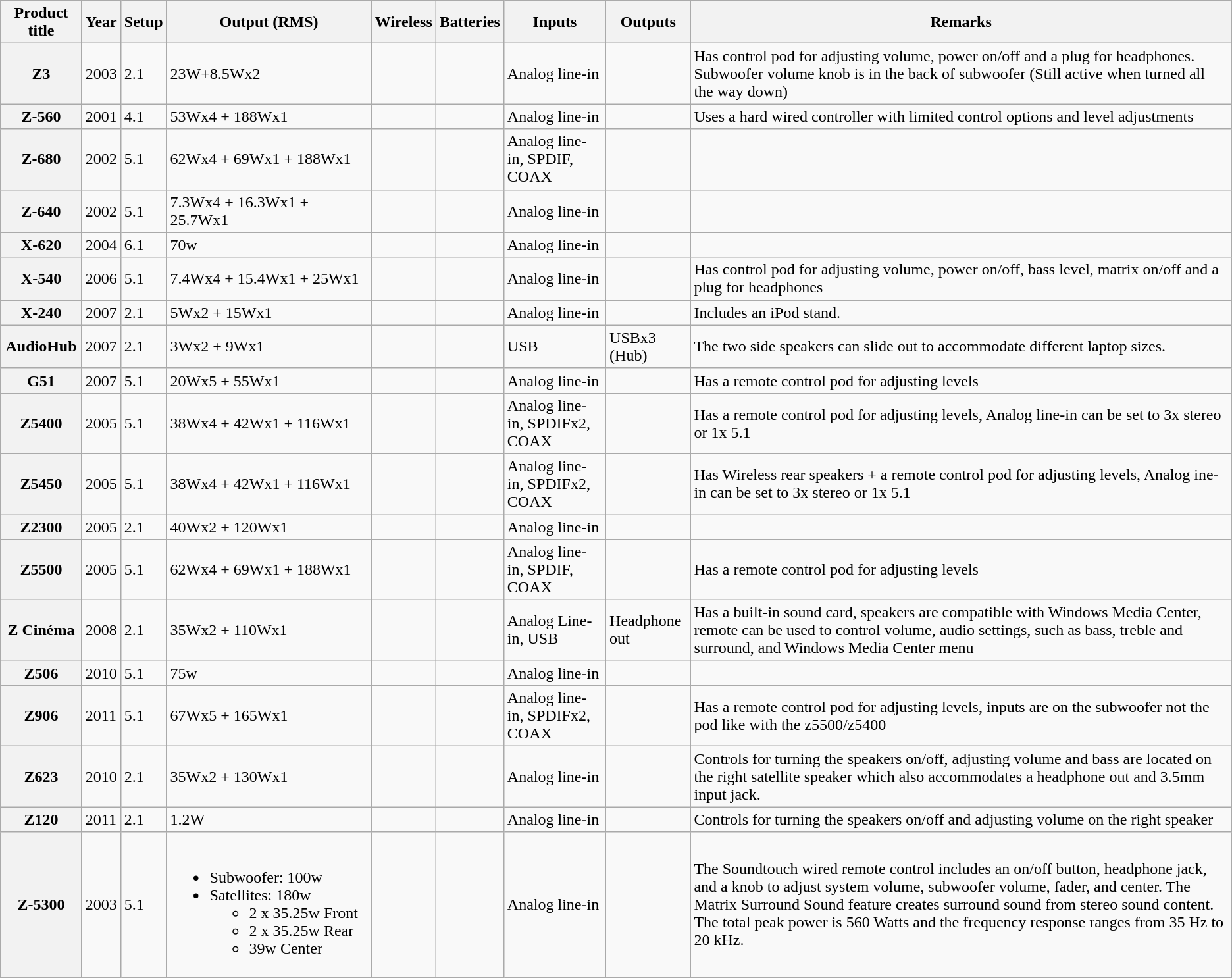<table class="wikitable sortable">
<tr>
<th>Product title</th>
<th>Year</th>
<th>Setup</th>
<th style="width:200px;">Output (RMS)</th>
<th>Wireless</th>
<th>Batteries</th>
<th>Inputs</th>
<th>Outputs</th>
<th>Remarks</th>
</tr>
<tr>
<th>Z3</th>
<td>2003</td>
<td>2.1</td>
<td>23W+8.5Wx2</td>
<td></td>
<td></td>
<td>Analog line-in</td>
<td></td>
<td>Has control pod for adjusting volume, power on/off and a plug for headphones. Subwoofer volume knob is in the back of subwoofer (Still active when turned all the way down)</td>
</tr>
<tr>
<th>Z-560</th>
<td>2001</td>
<td>4.1</td>
<td>53Wx4 + 188Wx1</td>
<td></td>
<td></td>
<td>Analog line-in</td>
<td></td>
<td>Uses a hard wired controller with limited control options and level adjustments</td>
</tr>
<tr>
<th>Z-680</th>
<td>2002</td>
<td>5.1</td>
<td>62Wx4 + 69Wx1 + 188Wx1</td>
<td></td>
<td></td>
<td>Analog line-in, SPDIF, COAX</td>
<td></td>
<td></td>
</tr>
<tr>
<th>Z-640</th>
<td>2002</td>
<td>5.1</td>
<td>7.3Wx4 + 16.3Wx1 + 25.7Wx1</td>
<td></td>
<td></td>
<td>Analog line-in</td>
<td></td>
<td></td>
</tr>
<tr>
<th>X-620</th>
<td>2004</td>
<td>6.1</td>
<td>70w</td>
<td></td>
<td></td>
<td>Analog line-in</td>
<td></td>
<td></td>
</tr>
<tr>
<th>X-540</th>
<td>2006</td>
<td>5.1</td>
<td>7.4Wx4 + 15.4Wx1 + 25Wx1</td>
<td></td>
<td></td>
<td>Analog line-in</td>
<td></td>
<td>Has control pod for adjusting volume, power on/off, bass level, matrix on/off and a plug for headphones</td>
</tr>
<tr>
<th>X-240</th>
<td>2007</td>
<td>2.1</td>
<td>5Wx2 + 15Wx1</td>
<td></td>
<td></td>
<td>Analog line-in</td>
<td></td>
<td>Includes an iPod stand.</td>
</tr>
<tr>
<th>AudioHub</th>
<td>2007</td>
<td>2.1</td>
<td>3Wx2 + 9Wx1</td>
<td></td>
<td></td>
<td>USB</td>
<td>USBx3 (Hub)</td>
<td>The two side speakers can slide out to accommodate different laptop sizes.</td>
</tr>
<tr>
<th>G51</th>
<td>2007</td>
<td>5.1</td>
<td>20Wx5 + 55Wx1</td>
<td></td>
<td></td>
<td>Analog line-in</td>
<td></td>
<td>Has a remote control pod for adjusting levels</td>
</tr>
<tr>
<th>Z5400</th>
<td>2005</td>
<td>5.1</td>
<td>38Wx4 + 42Wx1 + 116Wx1</td>
<td></td>
<td></td>
<td>Analog line-in, SPDIFx2, COAX</td>
<td></td>
<td>Has a remote control pod for adjusting levels, Analog line-in can be set to 3x stereo or 1x 5.1</td>
</tr>
<tr>
<th>Z5450</th>
<td>2005</td>
<td>5.1</td>
<td>38Wx4 + 42Wx1 + 116Wx1</td>
<td></td>
<td></td>
<td>Analog line-in, SPDIFx2, COAX</td>
<td></td>
<td>Has Wireless rear speakers + a remote control pod for adjusting levels, Analog ine-in can be set to 3x stereo or 1x 5.1</td>
</tr>
<tr>
<th>Z2300</th>
<td>2005</td>
<td>2.1</td>
<td>40Wx2 + 120Wx1</td>
<td></td>
<td></td>
<td>Analog line-in</td>
<td></td>
<td></td>
</tr>
<tr>
<th>Z5500</th>
<td>2005</td>
<td>5.1</td>
<td>62Wx4 + 69Wx1 + 188Wx1</td>
<td></td>
<td></td>
<td>Analog line-in, SPDIF, COAX</td>
<td></td>
<td>Has a remote control pod for adjusting levels</td>
</tr>
<tr>
<th>Z Cinéma</th>
<td>2008</td>
<td>2.1</td>
<td>35Wx2 + 110Wx1</td>
<td></td>
<td></td>
<td>Analog Line-in, USB</td>
<td>Headphone out</td>
<td>Has a built-in sound card, speakers are compatible with Windows Media Center, remote can be used to control volume, audio settings, such as bass, treble and surround, and Windows Media Center menu</td>
</tr>
<tr>
<th>Z506</th>
<td>2010</td>
<td>5.1</td>
<td>75w</td>
<td></td>
<td></td>
<td>Analog line-in</td>
<td></td>
<td></td>
</tr>
<tr>
<th>Z906</th>
<td>2011</td>
<td>5.1</td>
<td>67Wx5 + 165Wx1</td>
<td></td>
<td></td>
<td>Analog line-in, SPDIFx2, COAX</td>
<td></td>
<td>Has a remote control pod for adjusting levels, inputs are on the subwoofer not the pod like with the z5500/z5400</td>
</tr>
<tr>
<th>Z623</th>
<td>2010</td>
<td>2.1</td>
<td>35Wx2 + 130Wx1</td>
<td></td>
<td></td>
<td>Analog line-in</td>
<td></td>
<td>Controls for turning the speakers on/off, adjusting volume and bass are located on the right satellite speaker which also accommodates a headphone out and 3.5mm input jack.</td>
</tr>
<tr>
<th>Z120</th>
<td>2011</td>
<td>2.1</td>
<td 1.2W>1.2W</td>
<td></td>
<td></td>
<td>Analog line-in</td>
<td></td>
<td>Controls for turning the speakers on/off and adjusting volume on the right speaker</td>
</tr>
<tr>
<th>Z-5300</th>
<td>2003</td>
<td>5.1</td>
<td><br><ul><li>Subwoofer: 100w</li><li>Satellites: 180w<ul><li>2 x 35.25w Front</li><li>2 x 35.25w Rear</li><li>39w Center</li></ul></li></ul></td>
<td></td>
<td></td>
<td>Analog line-in</td>
<td></td>
<td>The Soundtouch wired remote control includes an on/off button, headphone jack, and a knob to adjust system volume, subwoofer volume, fader, and center. The Matrix Surround Sound feature creates surround sound from stereo sound content. The total peak power is 560 Watts and the frequency response ranges from 35 Hz to 20 kHz.</td>
</tr>
</table>
